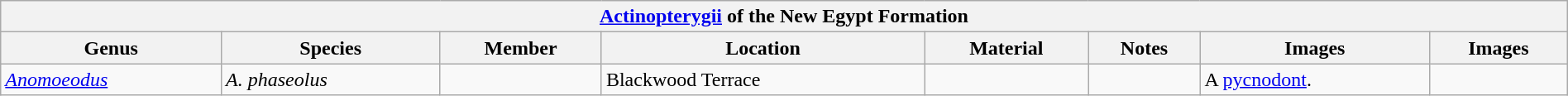<table class="wikitable" width="100%" align="center">
<tr>
<th colspan="9" align="center"><strong><a href='#'>Actinopterygii</a> of the New Egypt Formation</strong></th>
</tr>
<tr>
<th>Genus</th>
<th>Species</th>
<th>Member</th>
<th>Location</th>
<th>Material</th>
<th>Notes</th>
<th>Images</th>
<th>Images</th>
</tr>
<tr>
<td><em><a href='#'>Anomoeodus</a></em></td>
<td><em>A. phaseolus</em></td>
<td></td>
<td>Blackwood Terrace</td>
<td></td>
<td></td>
<td>A <a href='#'>pycnodont</a>.</td>
<td></td>
</tr>
</table>
